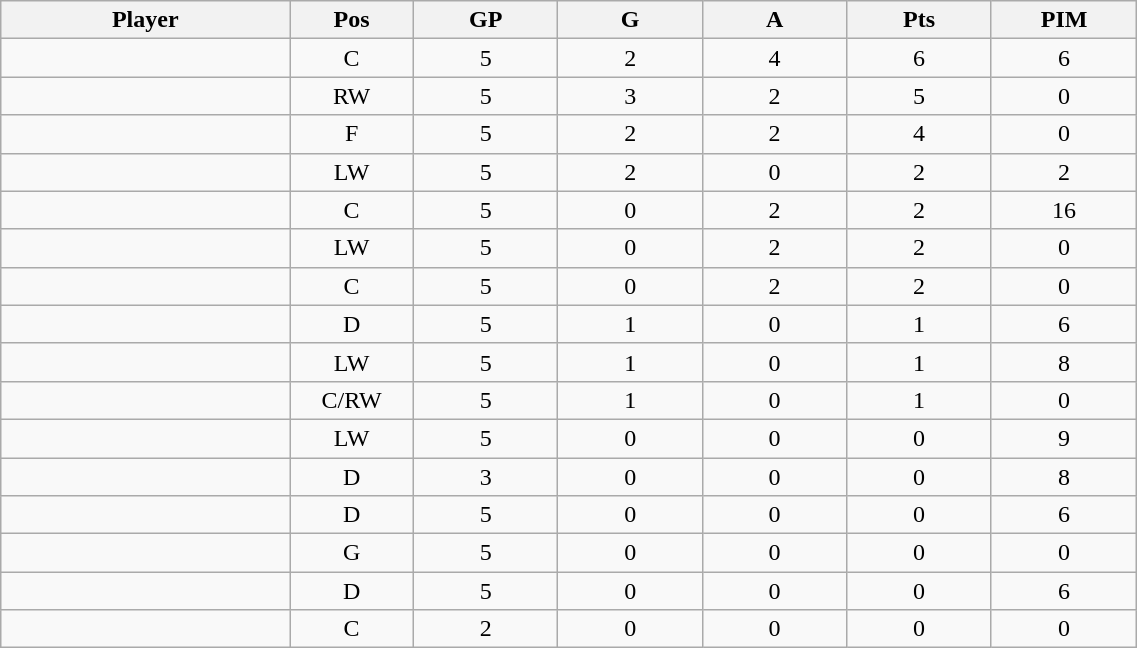<table class="wikitable sortable" width="60%">
<tr ALIGN="center">
<th bgcolor="#DDDDFF" width="10%">Player</th>
<th bgcolor="#DDDDFF" width="3%" title="Position">Pos</th>
<th bgcolor="#DDDDFF" width="5%" title="Games played">GP</th>
<th bgcolor="#DDDDFF" width="5%" title="Goals">G</th>
<th bgcolor="#DDDDFF" width="5%" title="Assists">A</th>
<th bgcolor="#DDDDFF" width="5%" title="Points">Pts</th>
<th bgcolor="#DDDDFF" width="5%" title="Penalties in Minutes">PIM</th>
</tr>
<tr align="center">
<td align="right"></td>
<td>C</td>
<td>5</td>
<td>2</td>
<td>4</td>
<td>6</td>
<td>6</td>
</tr>
<tr align="center">
<td align="right"></td>
<td>RW</td>
<td>5</td>
<td>3</td>
<td>2</td>
<td>5</td>
<td>0</td>
</tr>
<tr align="center">
<td align="right"></td>
<td>F</td>
<td>5</td>
<td>2</td>
<td>2</td>
<td>4</td>
<td>0</td>
</tr>
<tr align="center">
<td align="right"></td>
<td>LW</td>
<td>5</td>
<td>2</td>
<td>0</td>
<td>2</td>
<td>2</td>
</tr>
<tr align="center">
<td align="right"></td>
<td>C</td>
<td>5</td>
<td>0</td>
<td>2</td>
<td>2</td>
<td>16</td>
</tr>
<tr align="center">
<td align="right"></td>
<td>LW</td>
<td>5</td>
<td>0</td>
<td>2</td>
<td>2</td>
<td>0</td>
</tr>
<tr align="center">
<td align="right"></td>
<td>C</td>
<td>5</td>
<td>0</td>
<td>2</td>
<td>2</td>
<td>0</td>
</tr>
<tr align="center">
<td align="right"></td>
<td>D</td>
<td>5</td>
<td>1</td>
<td>0</td>
<td>1</td>
<td>6</td>
</tr>
<tr align="center">
<td align="right"></td>
<td>LW</td>
<td>5</td>
<td>1</td>
<td>0</td>
<td>1</td>
<td>8</td>
</tr>
<tr align="center">
<td align="right"></td>
<td>C/RW</td>
<td>5</td>
<td>1</td>
<td>0</td>
<td>1</td>
<td>0</td>
</tr>
<tr align="center">
<td align="right"></td>
<td>LW</td>
<td>5</td>
<td>0</td>
<td>0</td>
<td>0</td>
<td>9</td>
</tr>
<tr align="center">
<td align="right"></td>
<td>D</td>
<td>3</td>
<td>0</td>
<td>0</td>
<td>0</td>
<td>8</td>
</tr>
<tr align="center">
<td align="right"></td>
<td>D</td>
<td>5</td>
<td>0</td>
<td>0</td>
<td>0</td>
<td>6</td>
</tr>
<tr align="center">
<td align="right"></td>
<td>G</td>
<td>5</td>
<td>0</td>
<td>0</td>
<td>0</td>
<td>0</td>
</tr>
<tr align="center">
<td align="right"></td>
<td>D</td>
<td>5</td>
<td>0</td>
<td>0</td>
<td>0</td>
<td>6</td>
</tr>
<tr align="center">
<td align="right"></td>
<td>C</td>
<td>2</td>
<td>0</td>
<td>0</td>
<td>0</td>
<td>0</td>
</tr>
</table>
